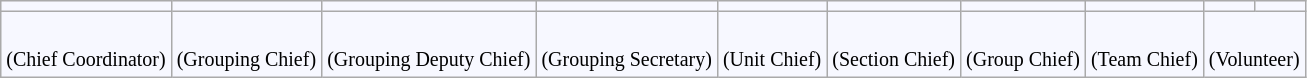<table class="wikitable" style="text-align: center; background-color:#f7f8ff;">
<tr align="center">
<td></td>
<td></td>
<td></td>
<td></td>
<td></td>
<td></td>
<td></td>
<td></td>
<td></td>
<td></td>
</tr>
<tr align="center">
<td><br><small>(Chief Coordinator)</small></td>
<td><br><small>(Grouping Chief)</small></td>
<td><br><small>(Grouping Deputy Chief)</small></td>
<td><br><small>(Grouping Secretary)</small></td>
<td><br><small>(Unit Chief)</small></td>
<td><br><small>(Section Chief)</small></td>
<td><br><small>(Group Chief)</small></td>
<td><br><small>(Team Chief)</small></td>
<td colspan="2"><br><small>(Volunteer)</small></td>
</tr>
</table>
